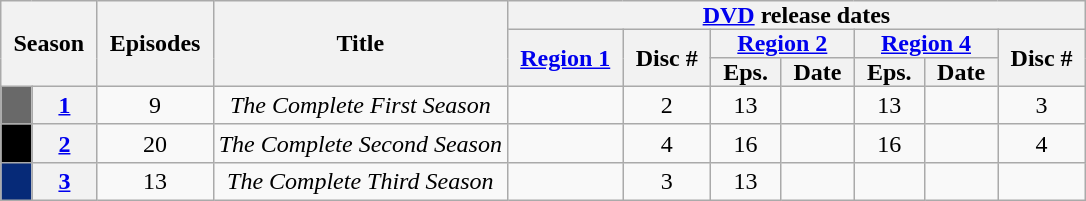<table class="wikitable plainrowheaders" style="width: %; text-align:center;">
<tr>
<th scope=col colspan="2" rowspan="3" style="padding:0 8px;">Season</th>
<th scope=col rowspan="3" style="padding:0 8px;">Episodes</th>
<th scope=col rowspan="3" style="padding:0 8px;">Title</th>
<th scope=col style="padding:0 8px;" colspan="7"><a href='#'>DVD</a> release dates</th>
</tr>
<tr>
<th rowspan="2" style="padding:0 8px;"><a href='#'>Region 1</a></th>
<th scope=col rowspan="2" style="padding:0 8px;">Disc #</th>
<th colspan="2" style="padding:0 8px;"><a href='#'>Region 2</a></th>
<th colspan="2" style="padding:0 8px;"><a href='#'>Region 4</a></th>
<th scope=col rowspan="2" style="padding:0 8px;">Disc #</th>
</tr>
<tr>
<th style="padding:0 8px;">Eps.</th>
<th style="padding:0 8px;">Date</th>
<th style="padding:0 8px;">Eps.</th>
<th style="padding:0 8px;">Date</th>
</tr>
<tr>
<td style="background:#696969; color:#100; text-align:center;"></td>
<th scope=row style=text-align:center><strong><a href='#'>1</a></strong></th>
<td>9</td>
<td><em>The Complete First Season</em></td>
<td></td>
<td>2</td>
<td>13</td>
<td></td>
<td>13</td>
<td></td>
<td>3</td>
</tr>
<tr>
<td style="background:#000000; color:#100; text-align:center;"></td>
<th scope=row style=text-align:center><strong><a href='#'>2</a></strong></th>
<td>20</td>
<td><em>The Complete Second Season</em></td>
<td style="padding: 0 8px;"></td>
<td>4</td>
<td>16</td>
<td></td>
<td>16</td>
<td></td>
<td>4</td>
</tr>
<tr>
<td style="background:#062A78; color:#100; text-align:center;"></td>
<th scope=row style=text-align:center><strong><a href='#'>3</a></strong></th>
<td>13</td>
<td><em>The Complete Third Season</em></td>
<td></td>
<td>3</td>
<td>13</td>
<td></td>
<td></td>
<td></td>
</tr>
</table>
